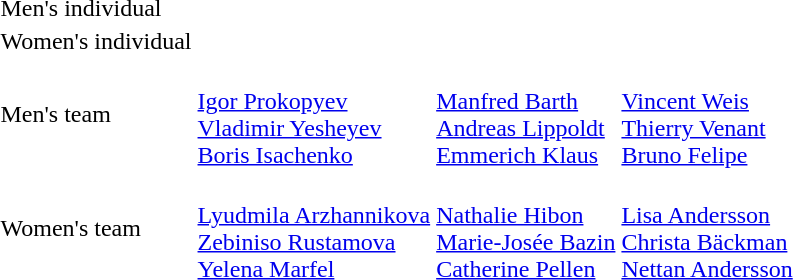<table>
<tr>
<td>Men's individual</td>
<td></td>
<td></td>
<td></td>
</tr>
<tr>
<td>Women's individual</td>
<td></td>
<td></td>
<td></td>
</tr>
<tr>
<td>Men's team</td>
<td><br><a href='#'>Igor Prokopyev</a><br><a href='#'>Vladimir Yesheyev</a><br><a href='#'>Boris Isachenko</a></td>
<td><br><a href='#'>Manfred Barth</a><br><a href='#'>Andreas Lippoldt</a><br><a href='#'>Emmerich Klaus</a></td>
<td><br><a href='#'>Vincent Weis</a><br><a href='#'>Thierry Venant</a><br><a href='#'>Bruno Felipe</a></td>
</tr>
<tr>
<td>Women's team</td>
<td><br><a href='#'>Lyudmila Arzhannikova</a><br><a href='#'>Zebiniso Rustamova</a><br><a href='#'>Yelena Marfel</a></td>
<td><br><a href='#'>Nathalie Hibon</a><br><a href='#'>Marie-Josée Bazin</a><br><a href='#'>Catherine Pellen</a></td>
<td><br><a href='#'>Lisa Andersson</a><br><a href='#'>Christa Bäckman</a><br><a href='#'>Nettan Andersson</a></td>
</tr>
</table>
